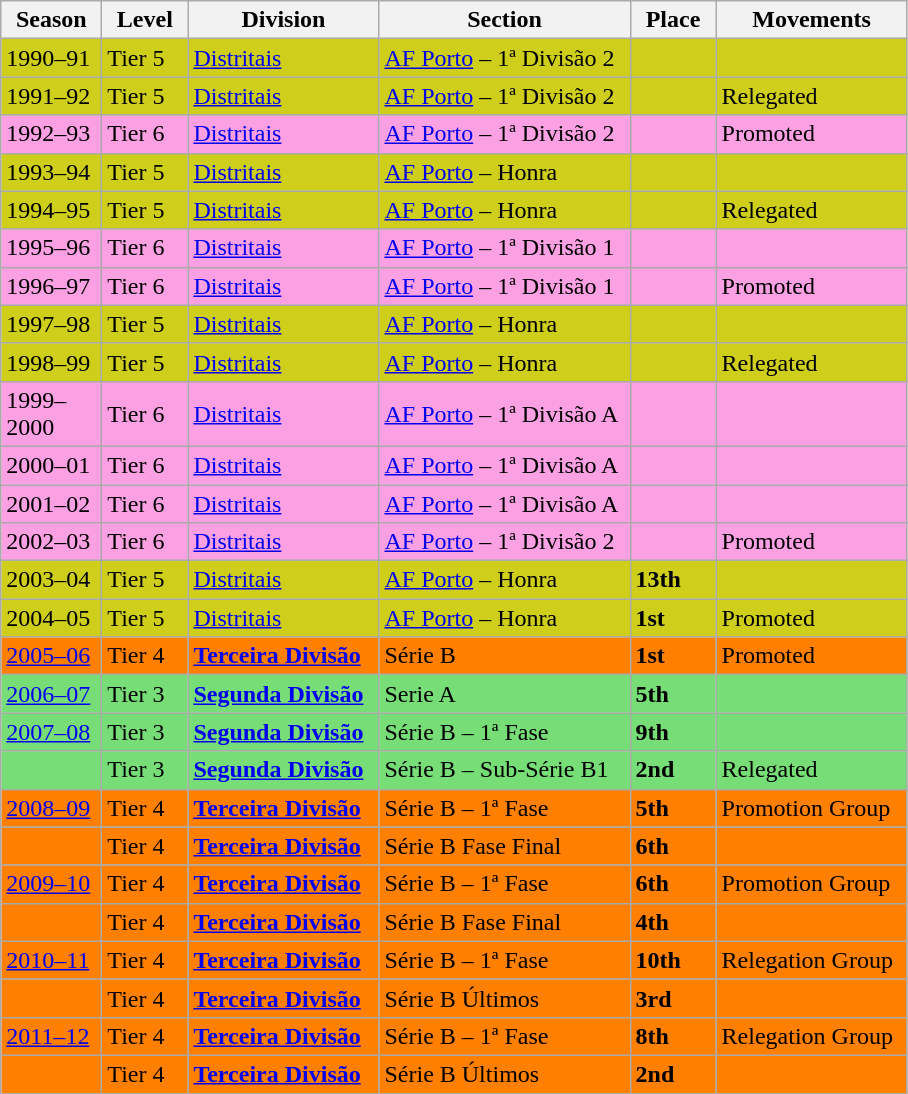<table class="wikitable" style="text-align: left;">
<tr>
<th style="width: 60px;"><strong>Season</strong></th>
<th style="width: 50px;"><strong>Level</strong></th>
<th style="width: 120px;"><strong>Division</strong></th>
<th style="width: 160px;"><strong>Section</strong></th>
<th style="width: 50px;"><strong>Place</strong></th>
<th style="width: 120px;"><strong>Movements</strong></th>
</tr>
<tr>
<td style="background:#CECE1B;">1990–91</td>
<td style="background:#CECE1B;">Tier 5</td>
<td style="background:#CECE1B;"><a href='#'>Distritais</a></td>
<td style="background:#CECE1B;"><a href='#'>AF Porto</a> – 1ª Divisão 2</td>
<td style="background:#CECE1B;"></td>
<td style="background:#CECE1B;"></td>
</tr>
<tr>
<td style="background:#CECE1B;">1991–92</td>
<td style="background:#CECE1B;">Tier 5</td>
<td style="background:#CECE1B;"><a href='#'>Distritais</a></td>
<td style="background:#CECE1B;"><a href='#'>AF Porto</a> – 1ª Divisão 2</td>
<td style="background:#CECE1B;"></td>
<td style="background:#CECE1B;">Relegated</td>
</tr>
<tr>
<td style="background:#FBA0E3;">1992–93</td>
<td style="background:#FBA0E3;">Tier 6</td>
<td style="background:#FBA0E3;"><a href='#'>Distritais</a></td>
<td style="background:#FBA0E3;"><a href='#'>AF Porto</a> – 1ª Divisão 2</td>
<td style="background:#FBA0E3;"></td>
<td style="background:#FBA0E3;">Promoted</td>
</tr>
<tr>
<td style="background:#CECE1B;">1993–94</td>
<td style="background:#CECE1B;">Tier 5</td>
<td style="background:#CECE1B;"><a href='#'>Distritais</a></td>
<td style="background:#CECE1B;"><a href='#'>AF Porto</a> – Honra</td>
<td style="background:#CECE1B;"></td>
<td style="background:#CECE1B;"></td>
</tr>
<tr>
<td style="background:#CECE1B;">1994–95</td>
<td style="background:#CECE1B;">Tier 5</td>
<td style="background:#CECE1B;"><a href='#'>Distritais</a></td>
<td style="background:#CECE1B;"><a href='#'>AF Porto</a> – Honra</td>
<td style="background:#CECE1B;"></td>
<td style="background:#CECE1B;">Relegated</td>
</tr>
<tr>
<td style="background:#FBA0E3;">1995–96</td>
<td style="background:#FBA0E3;">Tier 6</td>
<td style="background:#FBA0E3;"><a href='#'>Distritais</a></td>
<td style="background:#FBA0E3;"><a href='#'>AF Porto</a> – 1ª Divisão 1</td>
<td style="background:#FBA0E3;"></td>
<td style="background:#FBA0E3;"></td>
</tr>
<tr>
<td style="background:#FBA0E3;">1996–97</td>
<td style="background:#FBA0E3;">Tier 6</td>
<td style="background:#FBA0E3;"><a href='#'>Distritais</a></td>
<td style="background:#FBA0E3;"><a href='#'>AF Porto</a> – 1ª Divisão 1</td>
<td style="background:#FBA0E3;"></td>
<td style="background:#FBA0E3;">Promoted</td>
</tr>
<tr>
<td style="background:#CECE1B;">1997–98</td>
<td style="background:#CECE1B;">Tier 5</td>
<td style="background:#CECE1B;"><a href='#'>Distritais</a></td>
<td style="background:#CECE1B;"><a href='#'>AF Porto</a> – Honra</td>
<td style="background:#CECE1B;"></td>
<td style="background:#CECE1B;"></td>
</tr>
<tr>
<td style="background:#CECE1B;">1998–99</td>
<td style="background:#CECE1B;">Tier 5</td>
<td style="background:#CECE1B;"><a href='#'>Distritais</a></td>
<td style="background:#CECE1B;"><a href='#'>AF Porto</a> – Honra</td>
<td style="background:#CECE1B;"></td>
<td style="background:#CECE1B;">Relegated</td>
</tr>
<tr>
<td style="background:#FBA0E3;">1999–2000</td>
<td style="background:#FBA0E3;">Tier 6</td>
<td style="background:#FBA0E3;"><a href='#'>Distritais</a></td>
<td style="background:#FBA0E3;"><a href='#'>AF Porto</a> – 1ª Divisão A</td>
<td style="background:#FBA0E3;"></td>
<td style="background:#FBA0E3;"></td>
</tr>
<tr>
<td style="background:#FBA0E3;">2000–01</td>
<td style="background:#FBA0E3;">Tier 6</td>
<td style="background:#FBA0E3;"><a href='#'>Distritais</a></td>
<td style="background:#FBA0E3;"><a href='#'>AF Porto</a> – 1ª Divisão A</td>
<td style="background:#FBA0E3;"></td>
<td style="background:#FBA0E3;"></td>
</tr>
<tr>
<td style="background:#FBA0E3;">2001–02</td>
<td style="background:#FBA0E3;">Tier 6</td>
<td style="background:#FBA0E3;"><a href='#'>Distritais</a></td>
<td style="background:#FBA0E3;"><a href='#'>AF Porto</a> – 1ª Divisão A</td>
<td style="background:#FBA0E3;"></td>
<td style="background:#FBA0E3;"></td>
</tr>
<tr>
<td style="background:#FBA0E3;">2002–03</td>
<td style="background:#FBA0E3;">Tier 6</td>
<td style="background:#FBA0E3;"><a href='#'>Distritais</a></td>
<td style="background:#FBA0E3;"><a href='#'>AF Porto</a> – 1ª Divisão 2</td>
<td style="background:#FBA0E3;"></td>
<td style="background:#FBA0E3;">Promoted</td>
</tr>
<tr>
<td style="background:#CECE1B;">2003–04</td>
<td style="background:#CECE1B;">Tier 5</td>
<td style="background:#CECE1B;"><a href='#'>Distritais</a></td>
<td style="background:#CECE1B;"><a href='#'>AF Porto</a> – Honra</td>
<td style="background:#CECE1B;"><strong>13th</strong></td>
<td style="background:#CECE1B;"></td>
</tr>
<tr>
<td style="background:#CECE1B;">2004–05</td>
<td style="background:#CECE1B;">Tier 5</td>
<td style="background:#CECE1B;"><a href='#'>Distritais</a></td>
<td style="background:#CECE1B;"><a href='#'>AF Porto</a> – Honra</td>
<td style="background:#CECE1B;"><strong>1st</strong></td>
<td style="background:#CECE1B;">Promoted</td>
</tr>
<tr>
<td style="background:#FF7F00;"><a href='#'>2005–06</a></td>
<td style="background:#FF7F00;">Tier 4</td>
<td style="background:#FF7F00;"><strong><a href='#'>Terceira Divisão</a></strong></td>
<td style="background:#FF7F00;">Série B</td>
<td style="background:#FF7F00;"><strong>1st</strong></td>
<td style="background:#FF7F00;">Promoted</td>
</tr>
<tr>
<td style="background:#77DD77;"><a href='#'>2006–07</a></td>
<td style="background:#77DD77;">Tier 3</td>
<td style="background:#77DD77;"><strong><a href='#'>Segunda Divisão</a></strong></td>
<td style="background:#77DD77;">Serie A</td>
<td style="background:#77DD77;"><strong>5th</strong></td>
<td style="background:#77DD77;"></td>
</tr>
<tr>
<td style="background:#77DD77;"><a href='#'>2007–08</a></td>
<td style="background:#77DD77;">Tier 3</td>
<td style="background:#77DD77;"><strong><a href='#'>Segunda Divisão</a></strong></td>
<td style="background:#77DD77;">Série B – 1ª Fase</td>
<td style="background:#77DD77;"><strong>9th</strong></td>
<td style="background:#77DD77;"></td>
</tr>
<tr>
<td style="background:#77DD77;"></td>
<td style="background:#77DD77;">Tier 3</td>
<td style="background:#77DD77;"><strong><a href='#'>Segunda Divisão</a></strong></td>
<td style="background:#77DD77;">Série B – Sub-Série B1</td>
<td style="background:#77DD77;"><strong>2nd</strong></td>
<td style="background:#77DD77;">Relegated</td>
</tr>
<tr>
<td style="background:#FF7F00;"><a href='#'>2008–09</a></td>
<td style="background:#FF7F00;">Tier 4</td>
<td style="background:#FF7F00;"><strong><a href='#'>Terceira Divisão</a></strong></td>
<td style="background:#FF7F00;">Série B – 1ª Fase</td>
<td style="background:#FF7F00;"><strong>5th</strong></td>
<td style="background:#FF7F00;">Promotion Group</td>
</tr>
<tr>
<td style="background:#FF7F00;"></td>
<td style="background:#FF7F00;">Tier 4</td>
<td style="background:#FF7F00;"><strong><a href='#'>Terceira Divisão</a></strong></td>
<td style="background:#FF7F00;">Série B Fase Final</td>
<td style="background:#FF7F00;"><strong>6th</strong></td>
<td style="background:#FF7F00;"></td>
</tr>
<tr>
<td style="background:#FF7F00;"><a href='#'>2009–10</a></td>
<td style="background:#FF7F00;">Tier 4</td>
<td style="background:#FF7F00;"><strong><a href='#'>Terceira Divisão</a></strong></td>
<td style="background:#FF7F00;">Série B – 1ª Fase</td>
<td style="background:#FF7F00;"><strong>6th</strong></td>
<td style="background:#FF7F00;">Promotion Group</td>
</tr>
<tr>
<td style="background:#FF7F00;"></td>
<td style="background:#FF7F00;">Tier 4</td>
<td style="background:#FF7F00;"><strong><a href='#'>Terceira Divisão</a></strong></td>
<td style="background:#FF7F00;">Série B Fase Final</td>
<td style="background:#FF7F00;"><strong>4th</strong></td>
<td style="background:#FF7F00;"></td>
</tr>
<tr>
<td style="background:#FF7F00;"><a href='#'>2010–11</a></td>
<td style="background:#FF7F00;">Tier 4</td>
<td style="background:#FF7F00;"><strong><a href='#'>Terceira Divisão</a></strong></td>
<td style="background:#FF7F00;">Série B – 1ª Fase</td>
<td style="background:#FF7F00;"><strong>10th</strong></td>
<td style="background:#FF7F00;">Relegation Group</td>
</tr>
<tr>
<td style="background:#FF7F00;"></td>
<td style="background:#FF7F00;">Tier 4</td>
<td style="background:#FF7F00;"><strong><a href='#'>Terceira Divisão</a></strong></td>
<td style="background:#FF7F00;">Série B Últimos</td>
<td style="background:#FF7F00;"><strong>3rd</strong></td>
<td style="background:#FF7F00;"></td>
</tr>
<tr>
<td style="background:#FF7F00;"><a href='#'>2011–12</a></td>
<td style="background:#FF7F00;">Tier 4</td>
<td style="background:#FF7F00;"><strong><a href='#'>Terceira Divisão</a></strong></td>
<td style="background:#FF7F00;">Série B – 1ª Fase</td>
<td style="background:#FF7F00;"><strong>8th</strong></td>
<td style="background:#FF7F00;">Relegation Group</td>
</tr>
<tr>
<td style="background:#FF7F00;"></td>
<td style="background:#FF7F00;">Tier 4</td>
<td style="background:#FF7F00;"><strong><a href='#'>Terceira Divisão</a></strong></td>
<td style="background:#FF7F00;">Série B Últimos</td>
<td style="background:#FF7F00;"><strong>2nd</strong></td>
<td style="background:#FF7F00;"></td>
</tr>
<tr>
</tr>
</table>
